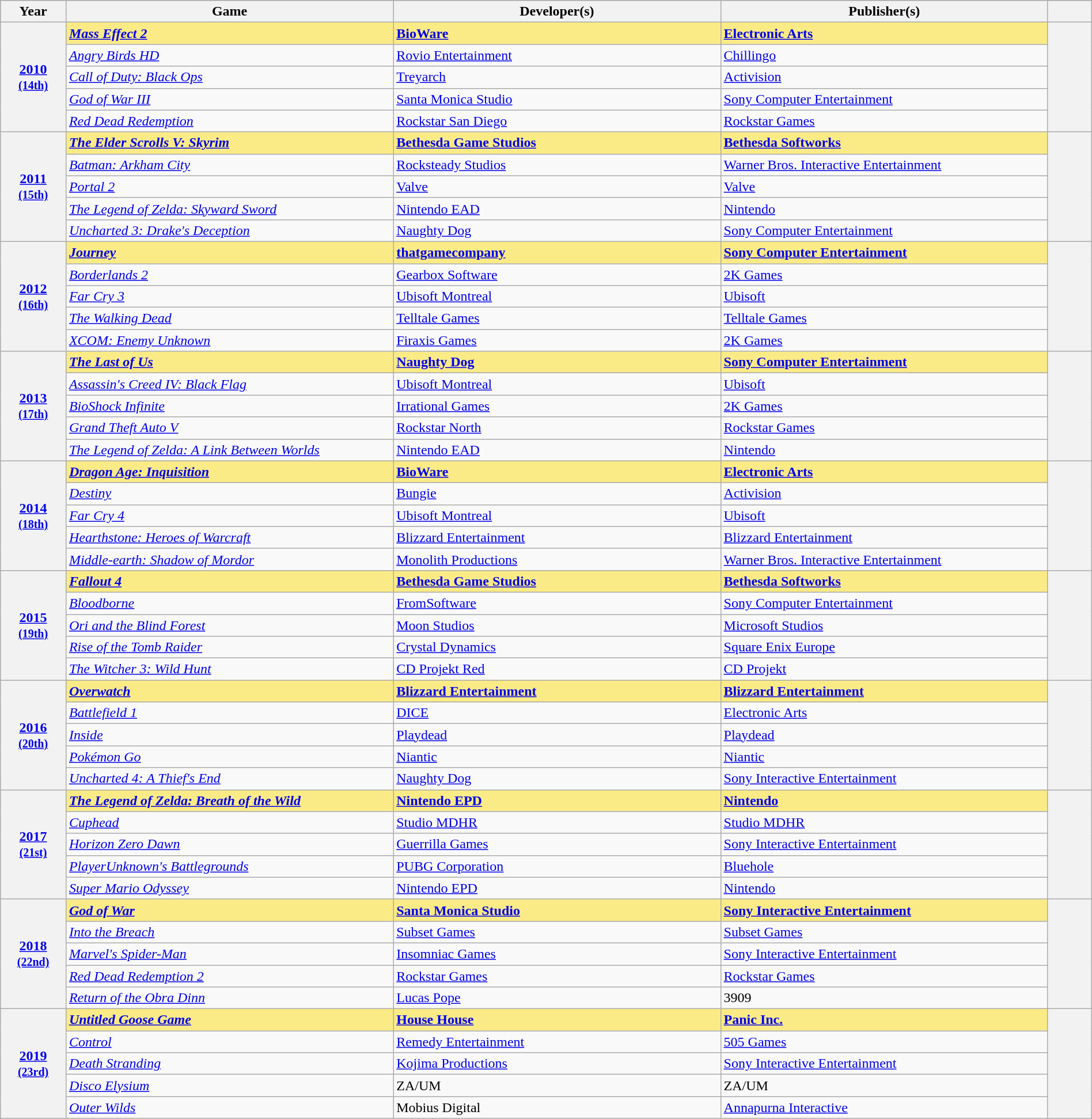<table class="wikitable sortable" style="width:100%;">
<tr style="background:#bebebe">
<th scope="col" style="width:6%;">Year</th>
<th scope="col" style="width:30%;">Game</th>
<th scope="col" style="width:30%;">Developer(s)</th>
<th scope="col" style="width:30%;">Publisher(s)</th>
<th scope="col" style="width:4%;" class="unsortable"></th>
</tr>
<tr>
<th scope="row" rowspan="5" style="text-align:center"><a href='#'>2010</a> <br><small><a href='#'>(14th)</a> </small></th>
<td style="background:#FAEB86"><strong><em><a href='#'>Mass Effect 2</a></em></strong></td>
<td style="background:#FAEB86"><strong><a href='#'>BioWare</a></strong></td>
<td style="background:#FAEB86"><strong><a href='#'>Electronic Arts</a></strong></td>
<th scope="row" rowspan="5" style="text-align;center;"></th>
</tr>
<tr>
<td><em><a href='#'>Angry Birds HD</a></em></td>
<td><a href='#'>Rovio Entertainment</a></td>
<td><a href='#'>Chillingo</a></td>
</tr>
<tr>
<td><em><a href='#'>Call of Duty: Black Ops</a></em></td>
<td><a href='#'>Treyarch</a></td>
<td><a href='#'>Activision</a></td>
</tr>
<tr>
<td><em><a href='#'>God of War III</a></em></td>
<td><a href='#'>Santa Monica Studio</a></td>
<td><a href='#'>Sony Computer Entertainment</a></td>
</tr>
<tr>
<td><em><a href='#'>Red Dead Redemption</a></em></td>
<td><a href='#'>Rockstar San Diego</a></td>
<td><a href='#'>Rockstar Games</a></td>
</tr>
<tr>
<th scope="row" rowspan="5" style="text-align:center"><a href='#'>2011</a> <br><small><a href='#'>(15th)</a> </small></th>
<td style="background:#FAEB86"><strong><em><a href='#'>The Elder Scrolls V: Skyrim</a></em></strong></td>
<td style="background:#FAEB86"><strong><a href='#'>Bethesda Game Studios</a></strong></td>
<td style="background:#FAEB86"><strong><a href='#'>Bethesda Softworks</a></strong></td>
<th scope="row" rowspan="5" style="text-align;center;"></th>
</tr>
<tr>
<td><em><a href='#'>Batman: Arkham City</a></em></td>
<td><a href='#'>Rocksteady Studios</a></td>
<td><a href='#'>Warner Bros. Interactive Entertainment</a></td>
</tr>
<tr>
<td><em><a href='#'>Portal 2</a></em></td>
<td><a href='#'>Valve</a></td>
<td><a href='#'>Valve</a></td>
</tr>
<tr>
<td><em><a href='#'>The Legend of Zelda: Skyward Sword</a></em></td>
<td><a href='#'>Nintendo EAD</a></td>
<td><a href='#'>Nintendo</a></td>
</tr>
<tr>
<td><em><a href='#'>Uncharted 3: Drake's Deception</a></em></td>
<td><a href='#'>Naughty Dog</a></td>
<td><a href='#'>Sony Computer Entertainment</a></td>
</tr>
<tr>
<th scope="row" rowspan="5" style="text-align:center"><a href='#'>2012</a> <br><small><a href='#'>(16th)</a> </small></th>
<td style="background:#FAEB86"><strong><em><a href='#'>Journey</a></em></strong></td>
<td style="background:#FAEB86"><strong><a href='#'>thatgamecompany</a></strong></td>
<td style="background:#FAEB86"><strong><a href='#'>Sony Computer Entertainment</a></strong></td>
<th scope="row" rowspan="5" style="text-align;center;"></th>
</tr>
<tr>
<td><em><a href='#'>Borderlands 2</a></em></td>
<td><a href='#'>Gearbox Software</a></td>
<td><a href='#'>2K Games</a></td>
</tr>
<tr>
<td><em><a href='#'>Far Cry 3</a></em></td>
<td><a href='#'>Ubisoft Montreal</a></td>
<td><a href='#'>Ubisoft</a></td>
</tr>
<tr>
<td><em><a href='#'>The Walking Dead</a></em></td>
<td><a href='#'>Telltale Games</a></td>
<td><a href='#'>Telltale Games</a></td>
</tr>
<tr>
<td><em><a href='#'>XCOM: Enemy Unknown</a></em></td>
<td><a href='#'>Firaxis Games</a></td>
<td><a href='#'>2K Games</a></td>
</tr>
<tr>
<th scope="row" rowspan="5" style="text-align:center"><a href='#'>2013</a> <br><small><a href='#'>(17th)</a> </small></th>
<td style="background:#FAEB86"><strong><em><a href='#'>The Last of Us</a></em></strong></td>
<td style="background:#FAEB86"><strong><a href='#'>Naughty Dog</a></strong></td>
<td style="background:#FAEB86"><strong><a href='#'>Sony Computer Entertainment</a></strong></td>
<th scope="row" rowspan="5" style="text-align;center;"></th>
</tr>
<tr>
<td><em><a href='#'>Assassin's Creed IV: Black Flag</a></em></td>
<td><a href='#'>Ubisoft Montreal</a></td>
<td><a href='#'>Ubisoft</a></td>
</tr>
<tr>
<td><em><a href='#'>BioShock Infinite</a></em></td>
<td><a href='#'>Irrational Games</a></td>
<td><a href='#'>2K Games</a></td>
</tr>
<tr>
<td><em><a href='#'>Grand Theft Auto V</a></em></td>
<td><a href='#'>Rockstar North</a></td>
<td><a href='#'>Rockstar Games</a></td>
</tr>
<tr>
<td><em><a href='#'>The Legend of Zelda: A Link Between Worlds</a></em></td>
<td><a href='#'>Nintendo EAD</a></td>
<td><a href='#'>Nintendo</a></td>
</tr>
<tr>
<th scope="row" rowspan="5" style="text-align:center"><a href='#'>2014</a> <br><small><a href='#'>(18th)</a> </small></th>
<td style="background:#FAEB86"><strong><em><a href='#'>Dragon Age: Inquisition</a></em></strong></td>
<td style="background:#FAEB86"><strong><a href='#'>BioWare</a></strong></td>
<td style="background:#FAEB86"><strong><a href='#'>Electronic Arts</a></strong></td>
<th scope="row" rowspan="5" style="text-align;center;"></th>
</tr>
<tr>
<td><em><a href='#'>Destiny</a></em></td>
<td><a href='#'>Bungie</a></td>
<td><a href='#'>Activision</a></td>
</tr>
<tr>
<td><em><a href='#'>Far Cry 4</a></em></td>
<td><a href='#'>Ubisoft Montreal</a></td>
<td><a href='#'>Ubisoft</a></td>
</tr>
<tr>
<td><em><a href='#'>Hearthstone: Heroes of Warcraft</a></em></td>
<td><a href='#'>Blizzard Entertainment</a></td>
<td><a href='#'>Blizzard Entertainment</a></td>
</tr>
<tr>
<td><em><a href='#'>Middle-earth: Shadow of Mordor</a></em></td>
<td><a href='#'>Monolith Productions</a></td>
<td><a href='#'>Warner Bros. Interactive Entertainment</a></td>
</tr>
<tr>
<th scope="row" rowspan="5" style="text-align:center"><a href='#'>2015</a> <br><small><a href='#'>(19th)</a> </small></th>
<td style="background:#FAEB86"><strong><em><a href='#'>Fallout 4</a></em></strong></td>
<td style="background:#FAEB86"><strong><a href='#'>Bethesda Game Studios</a></strong></td>
<td style="background:#FAEB86"><strong><a href='#'>Bethesda Softworks</a></strong></td>
<th scope="row" rowspan="5" style="text-align;center;"></th>
</tr>
<tr>
<td><em><a href='#'>Bloodborne</a></em></td>
<td><a href='#'>FromSoftware</a></td>
<td><a href='#'>Sony Computer Entertainment</a></td>
</tr>
<tr>
<td><em><a href='#'>Ori and the Blind Forest</a></em></td>
<td><a href='#'>Moon Studios</a></td>
<td><a href='#'>Microsoft Studios</a></td>
</tr>
<tr>
<td><em><a href='#'>Rise of the Tomb Raider</a></em></td>
<td><a href='#'>Crystal Dynamics</a></td>
<td><a href='#'>Square Enix Europe</a></td>
</tr>
<tr>
<td><em><a href='#'>The Witcher 3: Wild Hunt</a></em></td>
<td><a href='#'>CD Projekt Red</a></td>
<td><a href='#'>CD Projekt</a></td>
</tr>
<tr>
<th scope="row" rowspan="5" style="text-align:center"><a href='#'>2016</a> <br><small><a href='#'>(20th)</a> </small></th>
<td style="background:#FAEB86"><strong><em><a href='#'>Overwatch</a></em></strong></td>
<td style="background:#FAEB86"><strong><a href='#'>Blizzard Entertainment</a></strong></td>
<td style="background:#FAEB86"><strong><a href='#'>Blizzard Entertainment</a></strong></td>
<th scope="row" rowspan="5" style="text-align;center;"></th>
</tr>
<tr>
<td><em><a href='#'>Battlefield 1</a></em></td>
<td><a href='#'>DICE</a></td>
<td><a href='#'>Electronic Arts</a></td>
</tr>
<tr>
<td><em><a href='#'>Inside</a></em></td>
<td><a href='#'>Playdead</a></td>
<td><a href='#'>Playdead</a></td>
</tr>
<tr>
<td><em><a href='#'>Pokémon Go</a></em></td>
<td><a href='#'>Niantic</a></td>
<td><a href='#'>Niantic</a></td>
</tr>
<tr>
<td><em><a href='#'>Uncharted 4: A Thief's End</a></em></td>
<td><a href='#'>Naughty Dog</a></td>
<td><a href='#'>Sony Interactive Entertainment</a></td>
</tr>
<tr>
<th scope="row" rowspan="5" style="text-align:center"><a href='#'>2017</a> <br><small><a href='#'>(21st)</a> </small></th>
<td style="background:#FAEB86"><strong><em><a href='#'>The Legend of Zelda: Breath of the Wild</a></em></strong></td>
<td style="background:#FAEB86"><strong><a href='#'>Nintendo EPD</a></strong></td>
<td style="background:#FAEB86"><strong><a href='#'>Nintendo</a></strong></td>
<th scope="row" rowspan="5" style="text-align;center;"></th>
</tr>
<tr>
<td><em><a href='#'>Cuphead</a></em></td>
<td><a href='#'>Studio MDHR</a></td>
<td><a href='#'>Studio MDHR</a></td>
</tr>
<tr>
<td><em><a href='#'>Horizon Zero Dawn</a></em></td>
<td><a href='#'>Guerrilla Games</a></td>
<td><a href='#'>Sony Interactive Entertainment</a></td>
</tr>
<tr>
<td><em><a href='#'>PlayerUnknown's Battlegrounds</a></em></td>
<td><a href='#'>PUBG Corporation</a></td>
<td><a href='#'>Bluehole</a></td>
</tr>
<tr>
<td><em><a href='#'>Super Mario Odyssey</a></em></td>
<td><a href='#'>Nintendo EPD</a></td>
<td><a href='#'>Nintendo</a></td>
</tr>
<tr>
<th scope="row" rowspan="5" style="text-align:center"><a href='#'>2018</a> <br><small><a href='#'>(22nd)</a> </small></th>
<td style="background:#FAEB86"><strong><em><a href='#'>God of War</a></em></strong></td>
<td style="background:#FAEB86"><strong><a href='#'>Santa Monica Studio</a></strong></td>
<td style="background:#FAEB86"><strong><a href='#'>Sony Interactive Entertainment</a></strong></td>
<th scope="row" rowspan="5" style="text-align;center;"></th>
</tr>
<tr>
<td><em><a href='#'>Into the Breach</a></em></td>
<td><a href='#'>Subset Games</a></td>
<td><a href='#'>Subset Games</a></td>
</tr>
<tr>
<td><em><a href='#'>Marvel's Spider-Man</a></em></td>
<td><a href='#'>Insomniac Games</a></td>
<td><a href='#'>Sony Interactive Entertainment</a></td>
</tr>
<tr>
<td><em><a href='#'>Red Dead Redemption 2</a></em></td>
<td><a href='#'>Rockstar Games</a></td>
<td><a href='#'>Rockstar Games</a></td>
</tr>
<tr>
<td><em><a href='#'>Return of the Obra Dinn</a></em></td>
<td><a href='#'>Lucas Pope</a></td>
<td>3909</td>
</tr>
<tr>
<th scope="row" rowspan="5" style="text-align:center"><a href='#'>2019</a> <br><small><a href='#'>(23rd)</a> </small></th>
<td style="background:#FAEB86"><strong><em><a href='#'>Untitled Goose Game</a></em></strong></td>
<td style="background:#FAEB86"><strong><a href='#'>House House</a></strong></td>
<td style="background:#FAEB86"><strong><a href='#'>Panic Inc.</a></strong></td>
<th scope="row" rowspan="5" style="text-align;center;"></th>
</tr>
<tr>
<td><em><a href='#'>Control</a></em></td>
<td><a href='#'>Remedy Entertainment</a></td>
<td><a href='#'>505 Games</a></td>
</tr>
<tr>
<td><em><a href='#'>Death Stranding</a></em></td>
<td><a href='#'>Kojima Productions</a></td>
<td><a href='#'>Sony Interactive Entertainment</a></td>
</tr>
<tr>
<td><em><a href='#'>Disco Elysium</a></em></td>
<td>ZA/UM</td>
<td>ZA/UM</td>
</tr>
<tr>
<td><em><a href='#'>Outer Wilds</a></em></td>
<td>Mobius Digital</td>
<td><a href='#'>Annapurna Interactive</a></td>
</tr>
</table>
